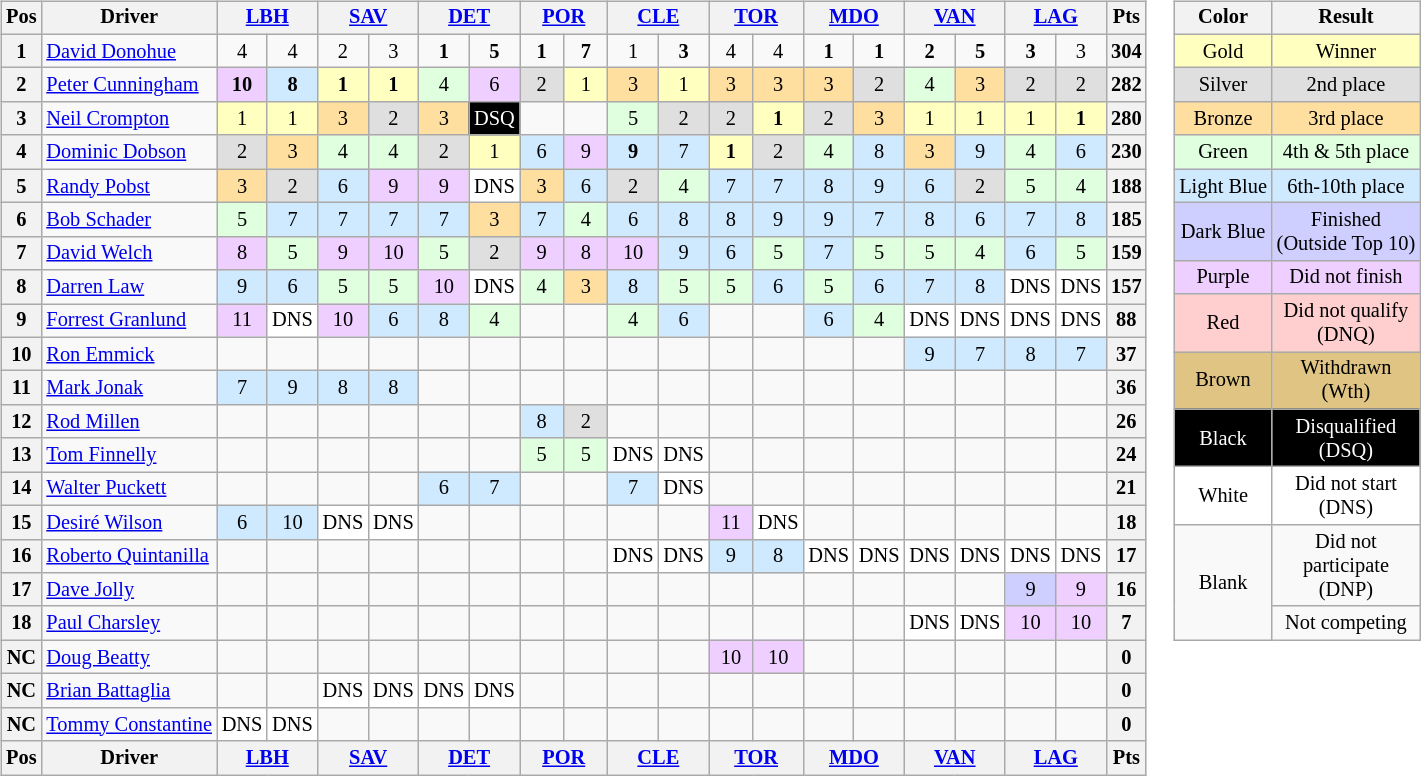<table>
<tr>
<td><br><table class="wikitable" style="font-size: 85%; text-align: center;">
<tr valign="top">
<th valign="middle">Pos</th>
<th valign="middle">Driver</th>
<th colspan="2"><a href='#'>LBH</a><br></th>
<th colspan="2"><a href='#'>SAV</a><br></th>
<th colspan="2"><a href='#'>DET</a><br></th>
<th colspan="2"><a href='#'>POR</a><br></th>
<th colspan="2"><a href='#'>CLE</a><br></th>
<th colspan="2"><a href='#'>TOR</a><br></th>
<th colspan="2"><a href='#'>MDO</a><br></th>
<th colspan="2"><a href='#'>VAN</a><br></th>
<th colspan="2"><a href='#'>LAG</a><br></th>
<th valign="middle">Pts</th>
</tr>
<tr>
<th>1</th>
<td align=left> <a href='#'>David Donohue</a></td>
<td style="width:23px" style="background:#DFFFDF;">4</td>
<td style="width:23px" style="background:#DFFFDF;">4</td>
<td style="width:23px" style="background:#DFDFDF;">2</td>
<td style="width:23px" style="background:#FFDF9F;">3</td>
<td style="width:23px" style="background:#FFFFBF;"><strong>1</strong></td>
<td style="width:23px" style="background:#DFFFDF;"><strong>5</strong></td>
<td style="width:23px" style="background:#FFFFBF;"><strong>1</strong></td>
<td style="width:23px" style="background:#EFCFFF;"><strong>7</strong></td>
<td style="width:23px" style="background:#FFFFBF;">1</td>
<td style="width:23px" style="background:#FFDF9F;"><strong>3</strong></td>
<td style="width:23px" style="background:#DFFFDF;">4</td>
<td style="width:23px" style="background:#DFFFDF;">4</td>
<td style="width:23px" style="background:#FFFFBF;"><strong>1</strong></td>
<td style="width:23px" style="background:#FFFFBF;"><strong>1</strong></td>
<td style="width:23px" style="background:#DFDFDF;"><strong>2</strong></td>
<td style="width:23px" style="background:#DFFFDF;"><strong>5</strong></td>
<td style="width:23px" style="background:#FFDF9F;"><strong>3</strong></td>
<td style="width:23px" style="background:#FFDF9F;">3</td>
<th>304</th>
</tr>
<tr>
<th>2</th>
<td align=left nowrap> <a href='#'>Peter Cunningham</a></td>
<td style="background:#EFCFFF;"><strong>10</strong></td>
<td style="background:#CFEAFF;"><strong>8</strong></td>
<td style="background:#FFFFBF;"><strong>1</strong></td>
<td style="background:#FFFFBF;"><strong>1</strong></td>
<td style="background:#DFFFDF;">4</td>
<td style="background:#EFCFFF;">6</td>
<td style="background:#DFDFDF;">2</td>
<td style="background:#FFFFBF;">1</td>
<td style="background:#FFDF9F;">3</td>
<td style="background:#FFFFBF;">1</td>
<td style="background:#FFDF9F;">3</td>
<td style="background:#FFDF9F;">3</td>
<td style="background:#FFDF9F;">3</td>
<td style="background:#DFDFDF;">2</td>
<td style="background:#DFFFDF;">4</td>
<td style="background:#FFDF9F;">3</td>
<td style="background:#DFDFDF;">2</td>
<td style="background:#DFDFDF;">2</td>
<th>282</th>
</tr>
<tr>
<th>3</th>
<td align=left> <a href='#'>Neil Crompton</a></td>
<td style="background:#FFFFBF;">1</td>
<td style="background:#FFFFBF;">1</td>
<td style="background:#FFDF9F;">3</td>
<td style="background:#DFDFDF;">2</td>
<td style="background:#FFDF9F;">3</td>
<td style="background:#000000; color:white">DSQ</td>
<td></td>
<td></td>
<td style="background:#DFFFDF;">5</td>
<td style="background:#DFDFDF;">2</td>
<td style="background:#DFDFDF;">2</td>
<td style="background:#FFFFBF;"><strong>1</strong></td>
<td style="background:#DFDFDF;">2</td>
<td style="background:#FFDF9F;">3</td>
<td style="background:#FFFFBF;">1</td>
<td style="background:#FFFFBF;">1</td>
<td style="background:#FFFFBF;">1</td>
<td style="background:#FFFFBF;"><strong>1</strong></td>
<th>280</th>
</tr>
<tr>
<th>4</th>
<td align=left> <a href='#'>Dominic Dobson</a></td>
<td style="background:#DFDFDF;">2</td>
<td style="background:#FFDF9F;">3</td>
<td style="background:#DFFFDF;">4</td>
<td style="background:#DFFFDF;">4</td>
<td style="background:#DFDFDF;">2</td>
<td style="background:#FFFFBF;">1</td>
<td style="background:#CFEAFF;">6</td>
<td style="background:#EFCFFF;">9</td>
<td style="background:#CFEAFF;"><strong>9</strong></td>
<td style="background:#CFEAFF;">7</td>
<td style="background:#FFFFBF;"><strong>1</strong></td>
<td style="background:#DFDFDF;">2</td>
<td style="background:#DFFFDF;">4</td>
<td style="background:#CFEAFF;">8</td>
<td style="background:#FFDF9F;">3</td>
<td style="background:#CFEAFF;">9</td>
<td style="background:#DFFFDF;">4</td>
<td style="background:#CFEAFF;">6</td>
<th>230</th>
</tr>
<tr>
<th>5</th>
<td align=left> <a href='#'>Randy Pobst</a></td>
<td style="background:#FFDF9F;">3</td>
<td style="background:#DFDFDF;">2</td>
<td style="background:#CFEAFF;">6</td>
<td style="background:#EFCFFF;">9</td>
<td style="background:#EFCFFF;">9</td>
<td style="background:#FFFFFF;">DNS</td>
<td style="background:#FFDF9F;">3</td>
<td style="background:#CFEAFF;">6</td>
<td style="background:#DFDFDF;">2</td>
<td style="background:#DFFFDF;">4</td>
<td style="background:#CFEAFF;">7</td>
<td style="background:#CFEAFF;">7</td>
<td style="background:#CFEAFF;">8</td>
<td style="background:#CFEAFF;">9</td>
<td style="background:#CFEAFF;">6</td>
<td style="background:#DFDFDF;">2</td>
<td style="background:#DFFFDF;">5</td>
<td style="background:#DFFFDF;">4</td>
<th>188</th>
</tr>
<tr>
<th>6</th>
<td align=left> <a href='#'>Bob Schader</a></td>
<td style="background:#DFFFDF;">5</td>
<td style="background:#CFEAFF;">7</td>
<td style="background:#CFEAFF;">7</td>
<td style="background:#CFEAFF;">7</td>
<td style="background:#CFEAFF;">7</td>
<td style="background:#FFDF9F;">3</td>
<td style="background:#CFEAFF;">7</td>
<td style="background:#DFFFDF;">4</td>
<td style="background:#CFEAFF;">6</td>
<td style="background:#CFEAFF;">8</td>
<td style="background:#CFEAFF;">8</td>
<td style="background:#CFEAFF;">9</td>
<td style="background:#CFEAFF;">9</td>
<td style="background:#CFEAFF;">7</td>
<td style="background:#CFEAFF;">8</td>
<td style="background:#CFEAFF;">6</td>
<td style="background:#CFEAFF;">7</td>
<td style="background:#CFEAFF;">8</td>
<th>185</th>
</tr>
<tr>
<th>7</th>
<td align=left> <a href='#'>David Welch</a></td>
<td style="background:#EFCFFF;">8</td>
<td style="background:#DFFFDF;">5</td>
<td style="background:#EFCFFF;">9</td>
<td style="background:#EFCFFF;">10</td>
<td style="background:#DFFFDF;">5</td>
<td style="background:#DFDFDF;">2</td>
<td style="background:#EFCFFF;">9</td>
<td style="background:#EFCFFF;">8</td>
<td style="background:#EFCFFF;">10</td>
<td style="background:#CFEAFF;">9</td>
<td style="background:#CFEAFF;">6</td>
<td style="background:#DFFFDF;">5</td>
<td style="background:#CFEAFF;">7</td>
<td style="background:#DFFFDF;">5</td>
<td style="background:#DFFFDF;">5</td>
<td style="background:#DFFFDF;">4</td>
<td style="background:#CFEAFF;">6</td>
<td style="background:#DFFFDF;">5</td>
<th>159</th>
</tr>
<tr>
<th>8</th>
<td align=left> <a href='#'>Darren Law</a></td>
<td style="background:#CFEAFF;">9</td>
<td style="background:#CFEAFF;">6</td>
<td style="background:#DFFFDF;">5</td>
<td style="background:#DFFFDF;">5</td>
<td style="background:#EFCFFF;">10</td>
<td style="background:#FFFFFF;">DNS</td>
<td style="background:#DFFFDF;">4</td>
<td style="background:#FFDF9F;">3</td>
<td style="background:#CFEAFF;">8</td>
<td style="background:#DFFFDF;">5</td>
<td style="background:#DFFFDF;">5</td>
<td style="background:#CFEAFF;">6</td>
<td style="background:#DFFFDF;">5</td>
<td style="background:#CFEAFF;">6</td>
<td style="background:#CFEAFF;">7</td>
<td style="background:#CFEAFF;">8</td>
<td style="background:#FFFFFF;">DNS</td>
<td style="background:#FFFFFF;">DNS</td>
<th>157</th>
</tr>
<tr>
<th>9</th>
<td align=left> <a href='#'>Forrest Granlund</a></td>
<td style="background:#EFCFFF;">11</td>
<td style="background:#FFFFFF;">DNS</td>
<td style="background:#EFCFFF;">10</td>
<td style="background:#CFEAFF;">6</td>
<td style="background:#CFEAFF;">8</td>
<td style="background:#DFFFDF;">4</td>
<td></td>
<td></td>
<td style="background:#DFFFDF;">4</td>
<td style="background:#CFEAFF;">6</td>
<td></td>
<td></td>
<td style="background:#CFEAFF;">6</td>
<td style="background:#DFFFDF;">4</td>
<td style="background:#FFFFFF;">DNS</td>
<td style="background:#FFFFFF;">DNS</td>
<td style="background:#FFFFFF;">DNS</td>
<td style="background:#FFFFFF;">DNS</td>
<th>88</th>
</tr>
<tr>
<th>10</th>
<td align=left> <a href='#'>Ron Emmick</a></td>
<td></td>
<td></td>
<td></td>
<td></td>
<td></td>
<td></td>
<td></td>
<td></td>
<td></td>
<td></td>
<td></td>
<td></td>
<td></td>
<td></td>
<td style="background:#CFEAFF;">9</td>
<td style="background:#CFEAFF;">7</td>
<td style="background:#CFEAFF;">8</td>
<td style="background:#CFEAFF;">7</td>
<th>37</th>
</tr>
<tr>
<th>11</th>
<td align=left> <a href='#'>Mark Jonak</a></td>
<td style="background:#CFEAFF;">7</td>
<td style="background:#CFEAFF;">9</td>
<td style="background:#CFEAFF;">8</td>
<td style="background:#CFEAFF;">8</td>
<td></td>
<td></td>
<td></td>
<td></td>
<td></td>
<td></td>
<td></td>
<td></td>
<td></td>
<td></td>
<td></td>
<td></td>
<td></td>
<td></td>
<th>36</th>
</tr>
<tr>
<th>12</th>
<td align=left> <a href='#'>Rod Millen</a></td>
<td></td>
<td></td>
<td></td>
<td></td>
<td></td>
<td></td>
<td style="background:#CFEAFF;">8</td>
<td style="background:#DFDFDF;">2</td>
<td></td>
<td></td>
<td></td>
<td></td>
<td></td>
<td></td>
<td></td>
<td></td>
<td></td>
<td></td>
<th>26</th>
</tr>
<tr>
<th>13</th>
<td align=left> <a href='#'>Tom Finnelly</a></td>
<td></td>
<td></td>
<td></td>
<td></td>
<td></td>
<td></td>
<td style="background:#DFFFDF;">5</td>
<td style="background:#DFFFDF;">5</td>
<td style="background:#FFFFFF;">DNS</td>
<td style="background:#FFFFFF;">DNS</td>
<td></td>
<td></td>
<td></td>
<td></td>
<td></td>
<td></td>
<td></td>
<td></td>
<th>24</th>
</tr>
<tr>
<th>14</th>
<td align=left> <a href='#'>Walter Puckett</a></td>
<td></td>
<td></td>
<td></td>
<td></td>
<td style="background:#CFEAFF;">6</td>
<td style="background:#CFEAFF;">7</td>
<td></td>
<td></td>
<td style="background:#CFEAFF;">7</td>
<td style="background:#FFFFFF;">DNS</td>
<td></td>
<td></td>
<td></td>
<td></td>
<td></td>
<td></td>
<td></td>
<td></td>
<th>21</th>
</tr>
<tr>
<th>15</th>
<td align=left> <a href='#'>Desiré Wilson</a></td>
<td style="background:#CFEAFF;">6</td>
<td style="background:#CFEAFF;">10</td>
<td style="background:#FFFFFF;">DNS</td>
<td style="background:#FFFFFF;">DNS</td>
<td></td>
<td></td>
<td></td>
<td></td>
<td></td>
<td></td>
<td style="background:#EFCFFF;">11</td>
<td style="background:#FFFFFF;">DNS</td>
<td></td>
<td></td>
<td></td>
<td></td>
<td></td>
<td></td>
<th>18</th>
</tr>
<tr>
<th>16</th>
<td align=left nowrap> <a href='#'>Roberto Quintanilla</a></td>
<td></td>
<td></td>
<td></td>
<td></td>
<td></td>
<td></td>
<td></td>
<td></td>
<td style="background:#FFFFFF;">DNS</td>
<td style="background:#FFFFFF;">DNS</td>
<td style="background:#CFEAFF;">9</td>
<td style="background:#CFEAFF;">8</td>
<td style="background:#FFFFFF;">DNS</td>
<td style="background:#FFFFFF;">DNS</td>
<td style="background:#FFFFFF;">DNS</td>
<td style="background:#FFFFFF;">DNS</td>
<td style="background:#FFFFFF;">DNS</td>
<td style="background:#FFFFFF;">DNS</td>
<th>17</th>
</tr>
<tr>
<th>17</th>
<td align=left> <a href='#'>Dave Jolly</a></td>
<td></td>
<td></td>
<td></td>
<td></td>
<td></td>
<td></td>
<td></td>
<td></td>
<td></td>
<td></td>
<td></td>
<td></td>
<td></td>
<td></td>
<td></td>
<td></td>
<td style="background:#CFCFFF;">9</td>
<td style="background:#EFCFFF;">9</td>
<th>16</th>
</tr>
<tr>
<th>18</th>
<td align=left> <a href='#'>Paul Charsley</a></td>
<td></td>
<td></td>
<td></td>
<td></td>
<td></td>
<td></td>
<td></td>
<td></td>
<td></td>
<td></td>
<td></td>
<td></td>
<td></td>
<td></td>
<td style="background:#FFFFFF;">DNS</td>
<td style="background:#FFFFFF;">DNS</td>
<td style="background:#EFCFFF;">10</td>
<td style="background:#EFCFFF;">10</td>
<th>7</th>
</tr>
<tr>
<th>NC</th>
<td align=left> <a href='#'>Doug Beatty</a></td>
<td></td>
<td></td>
<td></td>
<td></td>
<td></td>
<td></td>
<td></td>
<td></td>
<td></td>
<td></td>
<td style="background:#EFCFFF;">10</td>
<td style="background:#EFCFFF;">10</td>
<td></td>
<td></td>
<td></td>
<td></td>
<td></td>
<td></td>
<th>0</th>
</tr>
<tr>
<th>NC</th>
<td align=left> <a href='#'>Brian Battaglia</a></td>
<td></td>
<td></td>
<td style="background:#FFFFFF;">DNS</td>
<td style="background:#FFFFFF;">DNS</td>
<td style="background:#FFFFFF;">DNS</td>
<td style="background:#FFFFFF;">DNS</td>
<td></td>
<td></td>
<td></td>
<td></td>
<td></td>
<td></td>
<td></td>
<td></td>
<td></td>
<td></td>
<td></td>
<td></td>
<th>0</th>
</tr>
<tr>
<th>NC</th>
<td align=left nowrap> <a href='#'>Tommy Constantine</a></td>
<td style="background:#FFFFFF;">DNS</td>
<td style="background:#FFFFFF;">DNS</td>
<td></td>
<td></td>
<td></td>
<td></td>
<td></td>
<td></td>
<td></td>
<td></td>
<td></td>
<td></td>
<td></td>
<td></td>
<td></td>
<td></td>
<td></td>
<td></td>
<th>0</th>
</tr>
<tr valign="top">
<th valign="middle">Pos</th>
<th valign="middle">Driver</th>
<th colspan="2"><a href='#'>LBH</a><br></th>
<th colspan="2"><a href='#'>SAV</a><br></th>
<th colspan="2"><a href='#'>DET</a><br></th>
<th colspan="2"><a href='#'>POR</a><br></th>
<th colspan="2"><a href='#'>CLE</a><br></th>
<th colspan="2"><a href='#'>TOR</a><br></th>
<th colspan="2"><a href='#'>MDO</a><br></th>
<th colspan="2"><a href='#'>VAN</a><br></th>
<th colspan="2"><a href='#'>LAG</a><br></th>
<th valign="middle">Pts</th>
</tr>
</table>
</td>
<td valign="top"><br><table style="margin-right:0; font-size:85%; text-align:center;" class="wikitable">
<tr>
<th>Color</th>
<th>Result</th>
</tr>
<tr style="background:#FFFFBF;">
<td>Gold</td>
<td>Winner</td>
</tr>
<tr style="background:#DFDFDF;">
<td>Silver</td>
<td>2nd place</td>
</tr>
<tr style="background:#FFDF9F;">
<td>Bronze</td>
<td>3rd place</td>
</tr>
<tr style="background:#DFFFDF;">
<td>Green</td>
<td>4th & 5th place</td>
</tr>
<tr style="background:#CFEAFF;">
<td>Light Blue</td>
<td>6th-10th place</td>
</tr>
<tr style="background:#CFCFFF;">
<td>Dark Blue</td>
<td>Finished<br>(Outside Top 10)</td>
</tr>
<tr style="background:#EFCFFF;">
<td>Purple</td>
<td>Did not finish</td>
</tr>
<tr style="background:#FFCFCF;">
<td>Red</td>
<td>Did not qualify<br>(DNQ)</td>
</tr>
<tr style="background:#DFC484;">
<td>Brown</td>
<td>Withdrawn<br>(Wth)</td>
</tr>
<tr style="background:#000000; color:white">
<td>Black</td>
<td>Disqualified<br>(DSQ)</td>
</tr>
<tr style="background:#FFFFFF;">
<td>White</td>
<td>Did not start<br>(DNS)</td>
</tr>
<tr>
<td rowspan="2">Blank</td>
<td>Did not<br>participate<br>(DNP)</td>
</tr>
<tr>
<td>Not competing</td>
</tr>
</table>
</td>
</tr>
</table>
